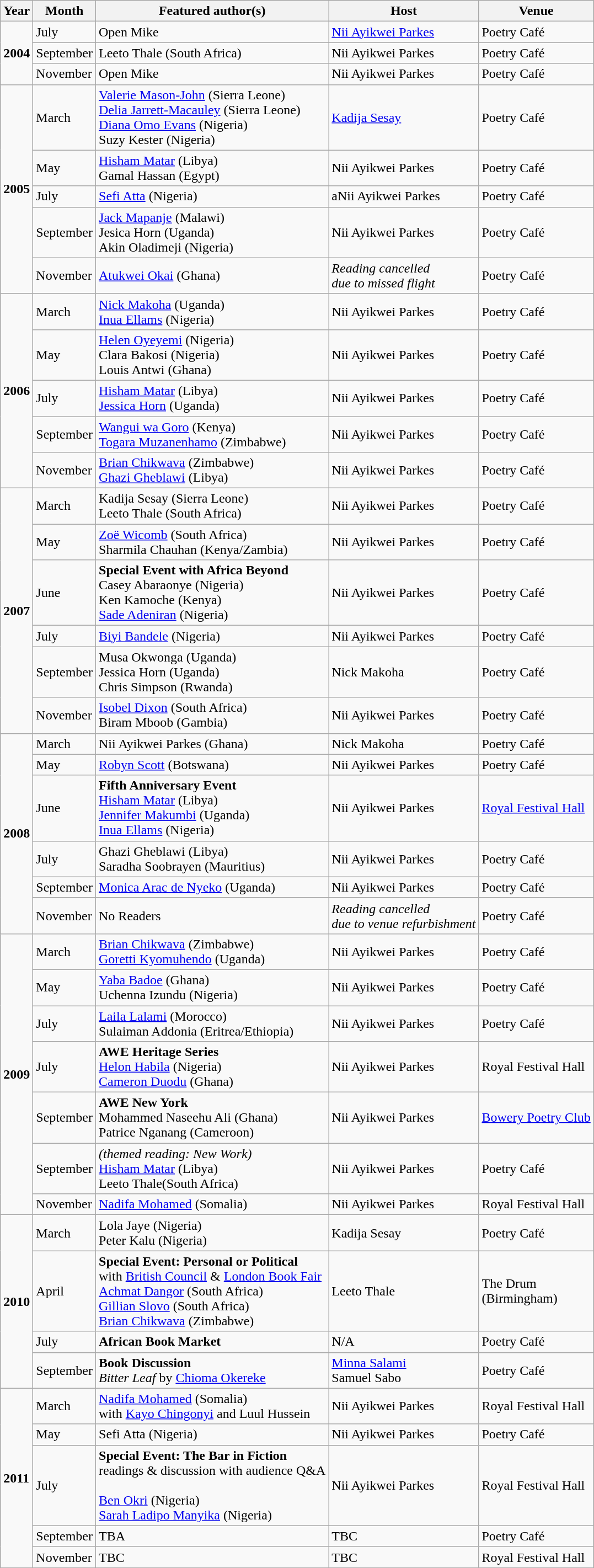<table class="wikitable">
<tr>
<th>Year</th>
<th>Month</th>
<th>Featured author(s)</th>
<th>Host</th>
<th>Venue</th>
</tr>
<tr>
<td rowspan=3><strong>2004</strong></td>
<td>July</td>
<td>Open Mike</td>
<td><a href='#'>Nii Ayikwei Parkes</a></td>
<td>Poetry Café</td>
</tr>
<tr>
<td>September</td>
<td>Leeto Thale (South Africa)</td>
<td>Nii Ayikwei Parkes</td>
<td>Poetry Café</td>
</tr>
<tr>
<td>November</td>
<td>Open Mike</td>
<td>Nii Ayikwei Parkes</td>
<td>Poetry Café</td>
</tr>
<tr>
<td rowspan=5><strong>2005</strong></td>
<td>March</td>
<td><a href='#'>Valerie Mason-John</a> (Sierra Leone)<br><a href='#'>Delia Jarrett-Macauley</a> (Sierra Leone)<br><a href='#'>Diana Omo Evans</a> (Nigeria)<br>Suzy Kester (Nigeria)</td>
<td><a href='#'>Kadija Sesay</a></td>
<td>Poetry Café</td>
</tr>
<tr>
<td>May</td>
<td><a href='#'>Hisham Matar</a> (Libya)<br>Gamal Hassan (Egypt)</td>
<td>Nii Ayikwei Parkes</td>
<td>Poetry Café</td>
</tr>
<tr>
<td>July</td>
<td><a href='#'>Sefi Atta</a> (Nigeria)</td>
<td>aNii Ayikwei Parkes</td>
<td>Poetry Café</td>
</tr>
<tr>
<td>September</td>
<td><a href='#'>Jack Mapanje</a> (Malawi)<br>Jesica Horn (Uganda) <br>Akin Oladimeji (Nigeria)</td>
<td>Nii Ayikwei Parkes</td>
<td>Poetry Café</td>
</tr>
<tr>
<td>November</td>
<td><a href='#'>Atukwei Okai</a> (Ghana)</td>
<td><em>Reading cancelled <br>due to missed flight</em></td>
<td>Poetry Café</td>
</tr>
<tr>
<td rowspan=5><strong>2006</strong></td>
<td>March</td>
<td><a href='#'>Nick Makoha</a> (Uganda)<br><a href='#'>Inua Ellams</a> (Nigeria)</td>
<td>Nii Ayikwei Parkes</td>
<td>Poetry Café</td>
</tr>
<tr>
<td>May</td>
<td><a href='#'>Helen Oyeyemi</a> (Nigeria)<br>Clara Bakosi (Nigeria)<br>Louis Antwi (Ghana)</td>
<td>Nii Ayikwei Parkes</td>
<td>Poetry Café</td>
</tr>
<tr>
<td>July</td>
<td><a href='#'>Hisham Matar</a> (Libya)<br><a href='#'>Jessica Horn</a> (Uganda)</td>
<td>Nii Ayikwei Parkes</td>
<td>Poetry Café</td>
</tr>
<tr>
<td>September</td>
<td><a href='#'>Wangui wa Goro</a> (Kenya)<br><a href='#'>Togara Muzanenhamo</a> (Zimbabwe)</td>
<td>Nii Ayikwei Parkes</td>
<td>Poetry Café</td>
</tr>
<tr>
<td>November</td>
<td><a href='#'>Brian Chikwava</a> (Zimbabwe)<br><a href='#'>Ghazi Gheblawi</a> (Libya)</td>
<td>Nii Ayikwei Parkes</td>
<td>Poetry Café</td>
</tr>
<tr>
<td rowspan=6><strong>2007</strong></td>
<td>March</td>
<td>Kadija Sesay (Sierra Leone)<br>Leeto Thale (South Africa)</td>
<td>Nii Ayikwei Parkes</td>
<td>Poetry Café</td>
</tr>
<tr>
<td>May</td>
<td><a href='#'>Zoë Wicomb</a> (South Africa)<br>Sharmila Chauhan (Kenya/Zambia)</td>
<td>Nii Ayikwei Parkes</td>
<td>Poetry Café</td>
</tr>
<tr>
<td>June</td>
<td><strong>Special Event with Africa Beyond</strong><br>Casey Abaraonye (Nigeria)<br>Ken Kamoche (Kenya)<br><a href='#'>Sade Adeniran</a> (Nigeria)</td>
<td>Nii Ayikwei Parkes</td>
<td>Poetry Café</td>
</tr>
<tr>
<td>July</td>
<td><a href='#'>Biyi Bandele</a> (Nigeria)</td>
<td>Nii Ayikwei Parkes</td>
<td>Poetry Café</td>
</tr>
<tr>
<td>September</td>
<td>Musa Okwonga (Uganda)<br>Jessica Horn (Uganda)<br>Chris Simpson (Rwanda)</td>
<td>Nick Makoha</td>
<td>Poetry Café</td>
</tr>
<tr>
<td>November</td>
<td><a href='#'>Isobel Dixon</a> (South Africa)<br>Biram Mboob (Gambia)</td>
<td>Nii Ayikwei Parkes</td>
<td>Poetry Café</td>
</tr>
<tr>
<td rowspan=6><strong>2008</strong></td>
<td>March</td>
<td>Nii Ayikwei Parkes (Ghana)</td>
<td>Nick Makoha</td>
<td>Poetry Café</td>
</tr>
<tr>
<td>May</td>
<td><a href='#'>Robyn Scott</a> (Botswana)</td>
<td>Nii Ayikwei Parkes</td>
<td>Poetry Café</td>
</tr>
<tr>
<td>June</td>
<td><strong>Fifth Anniversary Event</strong><br><a href='#'>Hisham Matar</a> (Libya)<br><a href='#'>Jennifer Makumbi</a> (Uganda)<br><a href='#'>Inua Ellams</a> (Nigeria)</td>
<td>Nii Ayikwei Parkes</td>
<td><a href='#'>Royal Festival Hall</a></td>
</tr>
<tr>
<td>July</td>
<td>Ghazi Gheblawi (Libya)<br>Saradha Soobrayen (Mauritius)</td>
<td>Nii Ayikwei Parkes</td>
<td>Poetry Café</td>
</tr>
<tr>
<td>September</td>
<td><a href='#'>Monica Arac de Nyeko</a> (Uganda)</td>
<td>Nii Ayikwei Parkes</td>
<td>Poetry Café</td>
</tr>
<tr>
<td>November</td>
<td>No Readers</td>
<td><em>Reading cancelled <br>due to venue refurbishment</em></td>
<td>Poetry Café</td>
</tr>
<tr>
<td rowspan=7><strong>2009</strong></td>
<td>March</td>
<td><a href='#'>Brian Chikwava</a> (Zimbabwe)<br><a href='#'>Goretti Kyomuhendo</a> (Uganda)</td>
<td>Nii Ayikwei Parkes</td>
<td>Poetry Café</td>
</tr>
<tr>
<td>May</td>
<td><a href='#'>Yaba Badoe</a> (Ghana)<br>Uchenna Izundu (Nigeria)</td>
<td>Nii Ayikwei Parkes</td>
<td>Poetry Café</td>
</tr>
<tr>
<td>July</td>
<td><a href='#'>Laila Lalami</a> (Morocco)<br>Sulaiman Addonia (Eritrea/Ethiopia)</td>
<td>Nii Ayikwei Parkes</td>
<td>Poetry Café</td>
</tr>
<tr>
<td>July</td>
<td><strong>AWE Heritage Series</strong><br><a href='#'>Helon Habila</a> (Nigeria)<br><a href='#'>Cameron Duodu</a> (Ghana)</td>
<td>Nii Ayikwei Parkes</td>
<td>Royal Festival Hall</td>
</tr>
<tr>
<td>September</td>
<td><strong>AWE New York</strong><br>Mohammed Naseehu Ali (Ghana)<br>Patrice Nganang (Cameroon)</td>
<td>Nii Ayikwei Parkes</td>
<td><a href='#'>Bowery Poetry Club</a></td>
</tr>
<tr>
<td>September</td>
<td><em>(themed reading: New Work)</em><br><a href='#'>Hisham Matar</a> (Libya)<br>Leeto Thale(South Africa)</td>
<td>Nii Ayikwei Parkes</td>
<td>Poetry Café</td>
</tr>
<tr>
<td>November</td>
<td><a href='#'>Nadifa Mohamed</a> (Somalia)</td>
<td>Nii Ayikwei Parkes</td>
<td>Royal Festival Hall</td>
</tr>
<tr>
<td rowspan=4><strong>2010</strong></td>
<td>March</td>
<td>Lola Jaye (Nigeria)<br>Peter Kalu (Nigeria)</td>
<td>Kadija Sesay</td>
<td>Poetry Café</td>
</tr>
<tr>
<td>April</td>
<td><strong>Special Event: Personal or Political</strong><br>with <a href='#'>British Council</a> & <a href='#'>London Book Fair</a><br><a href='#'>Achmat Dangor</a> (South Africa)<br> <a href='#'>Gillian Slovo</a> (South Africa)<br><a href='#'>Brian Chikwava</a> (Zimbabwe)</td>
<td>Leeto Thale</td>
<td>The Drum <br>(Birmingham)</td>
</tr>
<tr>
<td>July</td>
<td><strong>African Book Market</strong></td>
<td>N/A</td>
<td>Poetry Café</td>
</tr>
<tr>
<td>September</td>
<td><strong>Book Discussion</strong><br><em>Bitter Leaf</em> by <a href='#'>Chioma Okereke</a></td>
<td><a href='#'>Minna Salami</a><br>Samuel Sabo</td>
<td>Poetry Café</td>
</tr>
<tr>
<td rowspan=5><strong>2011</strong></td>
<td>March</td>
<td><a href='#'>Nadifa Mohamed</a> (Somalia)<br>with <a href='#'>Kayo Chingonyi</a> and Luul Hussein</td>
<td>Nii Ayikwei Parkes</td>
<td>Royal Festival Hall</td>
</tr>
<tr>
<td>May</td>
<td>Sefi Atta (Nigeria)</td>
<td>Nii Ayikwei Parkes</td>
<td>Poetry Café</td>
</tr>
<tr>
<td>July</td>
<td><strong>Special Event: The Bar in Fiction</strong><br>readings & discussion with audience Q&A <br><br><a href='#'>Ben Okri</a> (Nigeria)<br><a href='#'>Sarah Ladipo Manyika</a> (Nigeria)</td>
<td>Nii Ayikwei Parkes</td>
<td>Royal Festival Hall</td>
</tr>
<tr>
<td>September</td>
<td>TBA</td>
<td>TBC</td>
<td>Poetry Café</td>
</tr>
<tr>
<td>November</td>
<td>TBC</td>
<td>TBC</td>
<td>Royal Festival Hall</td>
</tr>
</table>
